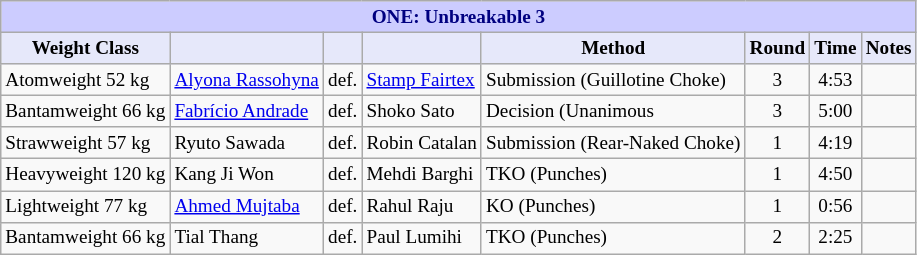<table class="wikitable" style="font-size: 80%;">
<tr>
<th colspan="8" style="background-color: #ccf; color: #000080; text-align: center;"><strong>ONE: Unbreakable 3</strong></th>
</tr>
<tr>
<th colspan="1" style="background-color: #E6E8FA; color: #000000; text-align: center;">Weight Class</th>
<th colspan="1" style="background-color: #E6E8FA; color: #000000; text-align: center;"></th>
<th colspan="1" style="background-color: #E6E8FA; color: #000000; text-align: center;"></th>
<th colspan="1" style="background-color: #E6E8FA; color: #000000; text-align: center;"></th>
<th colspan="1" style="background-color: #E6E8FA; color: #000000; text-align: center;">Method</th>
<th colspan="1" style="background-color: #E6E8FA; color: #000000; text-align: center;">Round</th>
<th colspan="1" style="background-color: #E6E8FA; color: #000000; text-align: center;">Time</th>
<th colspan="1" style="background-color: #E6E8FA; color: #000000; text-align: center;">Notes</th>
</tr>
<tr>
<td>Atomweight 52 kg</td>
<td> <a href='#'>Alyona Rassohyna</a></td>
<td align=center>def.</td>
<td> <a href='#'>Stamp Fairtex</a></td>
<td>Submission (Guillotine Choke)</td>
<td align=center>3</td>
<td align=center>4:53</td>
<td></td>
</tr>
<tr>
<td>Bantamweight 66 kg</td>
<td> <a href='#'>Fabrício Andrade</a></td>
<td align=center>def.</td>
<td> Shoko Sato</td>
<td>Decision (Unanimous</td>
<td align=center>3</td>
<td align=center>5:00</td>
<td></td>
</tr>
<tr>
<td>Strawweight 57 kg</td>
<td> Ryuto Sawada</td>
<td align=center>def.</td>
<td> Robin Catalan</td>
<td>Submission (Rear-Naked Choke)</td>
<td align=center>1</td>
<td align=center>4:19</td>
<td></td>
</tr>
<tr>
<td>Heavyweight 120 kg</td>
<td> Kang Ji Won</td>
<td align=center>def.</td>
<td> Mehdi Barghi</td>
<td>TKO (Punches)</td>
<td align=center>1</td>
<td align=center>4:50</td>
<td></td>
</tr>
<tr>
<td>Lightweight 77 kg</td>
<td> <a href='#'>Ahmed Mujtaba</a></td>
<td align=center>def.</td>
<td> Rahul Raju</td>
<td>KO (Punches)</td>
<td align=center>1</td>
<td align=center>0:56</td>
<td></td>
</tr>
<tr>
<td>Bantamweight 66 kg</td>
<td> Tial Thang</td>
<td align=center>def.</td>
<td> Paul Lumihi</td>
<td>TKO (Punches)</td>
<td align=center>2</td>
<td align=center>2:25</td>
<td></td>
</tr>
</table>
